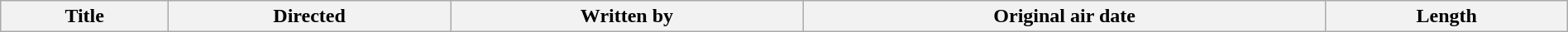<table class="wikitable plainrowheaders" style="width:100%">
<tr>
<th>Title</th>
<th>Directed</th>
<th>Written by</th>
<th>Original air date</th>
<th>Length<br></th>
</tr>
</table>
